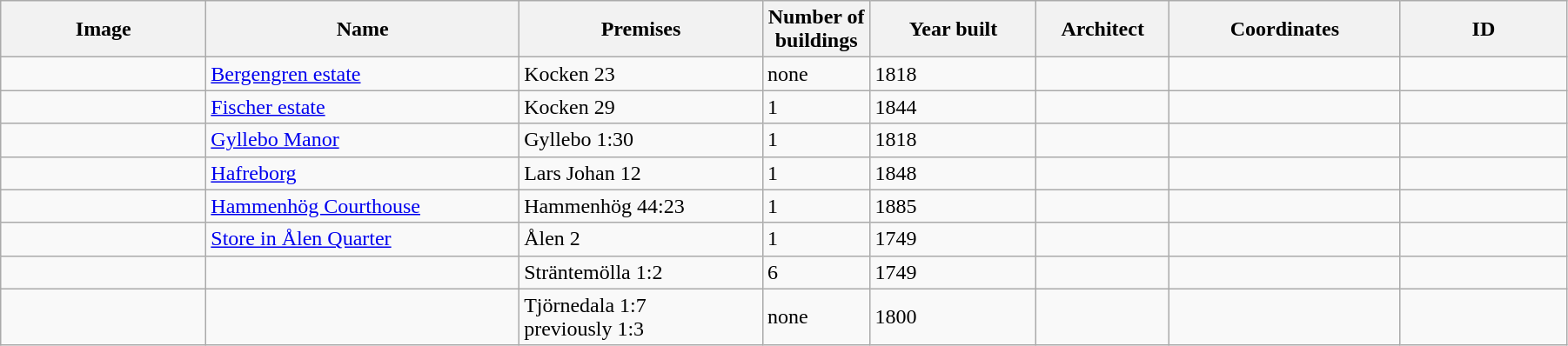<table class="wikitable" width="95%">
<tr>
<th width="150">Image</th>
<th>Name</th>
<th>Premises</th>
<th width="75">Number of<br>buildings</th>
<th width="120">Year built</th>
<th>Architect</th>
<th width="170">Coordinates</th>
<th width="120">ID</th>
</tr>
<tr>
<td></td>
<td><a href='#'>Bergengren estate</a></td>
<td>Kocken 23</td>
<td>none</td>
<td>1818</td>
<td></td>
<td></td>
<td></td>
</tr>
<tr>
<td></td>
<td><a href='#'>Fischer estate</a></td>
<td>Kocken 29</td>
<td>1</td>
<td>1844</td>
<td></td>
<td></td>
<td></td>
</tr>
<tr>
<td></td>
<td><a href='#'>Gyllebo Manor</a></td>
<td>Gyllebo 1:30</td>
<td>1</td>
<td>1818</td>
<td></td>
<td></td>
<td></td>
</tr>
<tr>
<td></td>
<td Simrishamns museum><a href='#'>Hafreborg</a></td>
<td>Lars Johan 12</td>
<td>1</td>
<td>1848</td>
<td></td>
<td></td>
<td></td>
</tr>
<tr>
<td></td>
<td><a href='#'>Hammenhög Courthouse</a></td>
<td>Hammenhög 44:23</td>
<td>1</td>
<td>1885</td>
<td></td>
<td></td>
<td></td>
</tr>
<tr>
<td></td>
<td><a href='#'>Store in Ålen Quarter</a></td>
<td>Ålen 2</td>
<td>1</td>
<td>1749</td>
<td></td>
<td></td>
<td></td>
</tr>
<tr>
<td></td>
<td></td>
<td>Sträntemölla 1:2</td>
<td>6</td>
<td>1749</td>
<td></td>
<td></td>
<td></td>
</tr>
<tr>
<td></td>
<td></td>
<td>Tjörnedala 1:7<br>previously 1:3</td>
<td>none</td>
<td>1800</td>
<td></td>
<td></td>
<td></td>
</tr>
</table>
